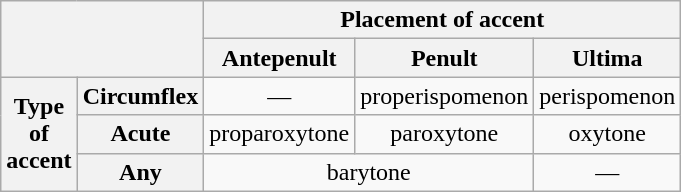<table class="wikitable">
<tr>
<th colspan="2" rowspan="2"></th>
<th colspan="3">Placement of accent</th>
</tr>
<tr>
<th>Antepenult</th>
<th>Penult</th>
<th>Ultima</th>
</tr>
<tr>
<th rowspan="3">Type<br>of<br>accent</th>
<th>Circumflex</th>
<td align="center">—</td>
<td align="center">properispomenon</td>
<td align="center">perispomenon</td>
</tr>
<tr>
<th>Acute</th>
<td align="center">proparoxytone</td>
<td align="center">paroxytone</td>
<td align="center">oxytone</td>
</tr>
<tr>
<th>Any</th>
<td colspan="2" align="center">barytone</td>
<td align="center">—</td>
</tr>
</table>
